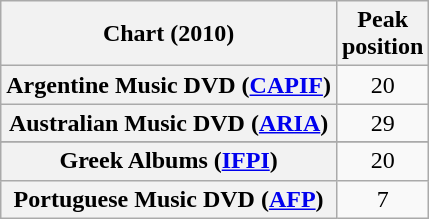<table class="wikitable sortable plainrowheaders" style="text-align:center">
<tr>
<th scope="col">Chart (2010)</th>
<th scope="col">Peak<br>position</th>
</tr>
<tr>
<th scope="row">Argentine Music DVD (<a href='#'>CAPIF</a>)</th>
<td>20</td>
</tr>
<tr>
<th scope="row">Australian Music DVD (<a href='#'>ARIA</a>)</th>
<td>29</td>
</tr>
<tr>
</tr>
<tr>
</tr>
<tr>
<th scope="row">Greek Albums (<a href='#'>IFPI</a>)</th>
<td>20</td>
</tr>
<tr>
<th scope="row">Portuguese Music DVD (<a href='#'>AFP</a>)</th>
<td>7</td>
</tr>
</table>
